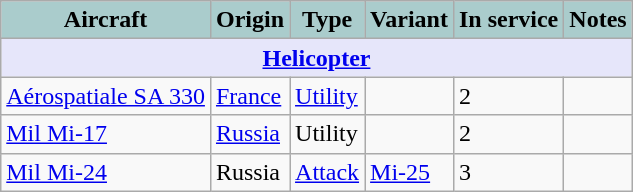<table class="wikitable">
<tr>
<th style="text-align:center; background:#acc;">Aircraft</th>
<th style="text-align: center; background:#acc;">Origin</th>
<th style="text-align:l center; background:#acc;">Type</th>
<th style="text-align:left; background:#acc;">Variant</th>
<th style="text-align:center; background:#acc;">In service</th>
<th style="text-align: center; background:#acc;">Notes</th>
</tr>
<tr>
<th colspan="6" style="align: center; background: lavender;"><a href='#'>Helicopter</a></th>
</tr>
<tr>
<td><a href='#'>Aérospatiale SA 330</a></td>
<td><a href='#'>France</a></td>
<td><a href='#'>Utility</a></td>
<td></td>
<td>2</td>
<td></td>
</tr>
<tr>
<td><a href='#'>Mil Mi-17</a></td>
<td><a href='#'>Russia</a></td>
<td>Utility</td>
<td></td>
<td>2</td>
<td></td>
</tr>
<tr>
<td><a href='#'>Mil Mi-24</a></td>
<td>Russia</td>
<td><a href='#'>Attack</a></td>
<td><a href='#'>Mi-25</a></td>
<td>3</td>
<td></td>
</tr>
</table>
